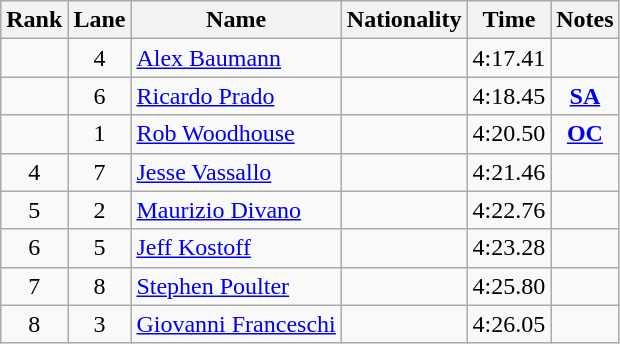<table class="wikitable sortable" style="text-align:center">
<tr>
<th>Rank</th>
<th>Lane</th>
<th>Name</th>
<th>Nationality</th>
<th>Time</th>
<th>Notes</th>
</tr>
<tr>
<td></td>
<td>4</td>
<td align=left><a href='#'>Alex Baumann</a></td>
<td align=left></td>
<td>4:17.41</td>
<td></td>
</tr>
<tr>
<td></td>
<td>6</td>
<td align=left><a href='#'>Ricardo Prado</a></td>
<td align=left></td>
<td>4:18.45</td>
<td><strong><a href='#'>SA</a></strong></td>
</tr>
<tr>
<td></td>
<td>1</td>
<td align=left><a href='#'>Rob Woodhouse</a></td>
<td align=left></td>
<td>4:20.50</td>
<td><strong><a href='#'>OC</a></strong></td>
</tr>
<tr>
<td>4</td>
<td>7</td>
<td align=left><a href='#'>Jesse Vassallo</a></td>
<td align=left></td>
<td>4:21.46</td>
<td></td>
</tr>
<tr>
<td>5</td>
<td>2</td>
<td align=left><a href='#'>Maurizio Divano</a></td>
<td align=left></td>
<td>4:22.76</td>
<td></td>
</tr>
<tr>
<td>6</td>
<td>5</td>
<td align=left><a href='#'>Jeff Kostoff</a></td>
<td align=left></td>
<td>4:23.28</td>
<td></td>
</tr>
<tr>
<td>7</td>
<td>8</td>
<td align=left><a href='#'>Stephen Poulter</a></td>
<td align=left></td>
<td>4:25.80</td>
<td></td>
</tr>
<tr>
<td>8</td>
<td>3</td>
<td align=left><a href='#'>Giovanni Franceschi</a></td>
<td align=left></td>
<td>4:26.05</td>
<td></td>
</tr>
</table>
